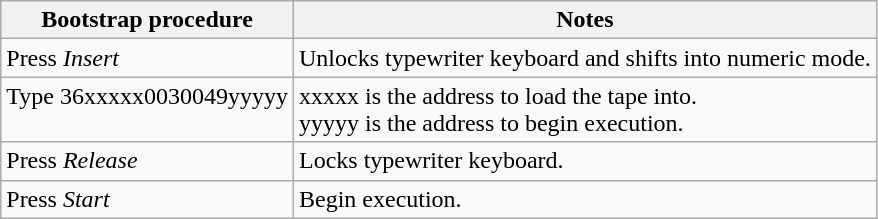<table class="wikitable">
<tr>
<th>Bootstrap procedure</th>
<th>Notes</th>
</tr>
<tr>
<td>Press <em>Insert</em></td>
<td>Unlocks typewriter keyboard and shifts into numeric mode.</td>
</tr>
<tr>
<td>Type 36xxxxx0030049yyyyy<br> </td>
<td>xxxxx is the address to load the tape into.<br>yyyyy is the address to begin execution.</td>
</tr>
<tr>
<td>Press <em>Release</em></td>
<td>Locks typewriter keyboard.</td>
</tr>
<tr>
<td>Press <em>Start</em></td>
<td>Begin execution.</td>
</tr>
</table>
